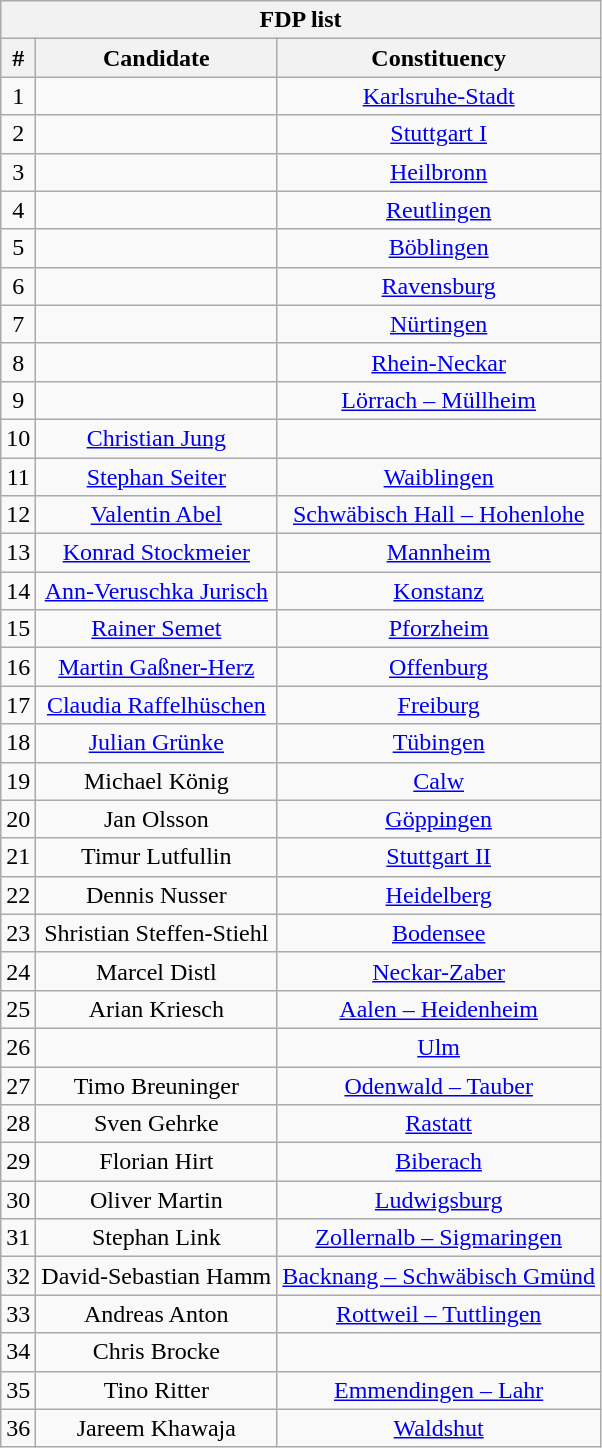<table class="wikitable mw-collapsible mw-collapsed" style="text-align:center">
<tr>
<th colspan=3>FDP list</th>
</tr>
<tr>
<th>#</th>
<th>Candidate</th>
<th>Constituency</th>
</tr>
<tr>
<td>1</td>
<td></td>
<td><a href='#'>Karlsruhe-Stadt</a></td>
</tr>
<tr>
<td>2</td>
<td></td>
<td><a href='#'>Stuttgart I</a></td>
</tr>
<tr>
<td>3</td>
<td></td>
<td><a href='#'>Heilbronn</a></td>
</tr>
<tr>
<td>4</td>
<td></td>
<td><a href='#'>Reutlingen</a></td>
</tr>
<tr>
<td>5</td>
<td></td>
<td><a href='#'>Böblingen</a></td>
</tr>
<tr>
<td>6</td>
<td></td>
<td><a href='#'>Ravensburg</a></td>
</tr>
<tr>
<td>7</td>
<td></td>
<td><a href='#'>Nürtingen</a></td>
</tr>
<tr>
<td>8</td>
<td></td>
<td><a href='#'>Rhein-Neckar</a></td>
</tr>
<tr>
<td>9</td>
<td></td>
<td><a href='#'>Lörrach – Müllheim</a></td>
</tr>
<tr>
<td>10</td>
<td><a href='#'>Christian Jung</a></td>
<td></td>
</tr>
<tr>
<td>11</td>
<td><a href='#'>Stephan Seiter</a></td>
<td><a href='#'>Waiblingen</a></td>
</tr>
<tr>
<td>12</td>
<td><a href='#'>Valentin Abel</a></td>
<td><a href='#'>Schwäbisch Hall – Hohenlohe</a></td>
</tr>
<tr>
<td>13</td>
<td><a href='#'>Konrad Stockmeier</a></td>
<td><a href='#'>Mannheim</a></td>
</tr>
<tr>
<td>14</td>
<td><a href='#'>Ann-Veruschka Jurisch</a></td>
<td><a href='#'>Konstanz</a></td>
</tr>
<tr>
<td>15</td>
<td><a href='#'>Rainer Semet</a></td>
<td><a href='#'>Pforzheim</a></td>
</tr>
<tr>
<td>16</td>
<td><a href='#'>Martin Gaßner-Herz</a></td>
<td><a href='#'>Offenburg</a></td>
</tr>
<tr>
<td>17</td>
<td><a href='#'>Claudia Raffelhüschen</a></td>
<td><a href='#'>Freiburg</a></td>
</tr>
<tr>
<td>18</td>
<td><a href='#'>Julian Grünke</a></td>
<td><a href='#'>Tübingen</a></td>
</tr>
<tr>
<td>19</td>
<td>Michael König</td>
<td><a href='#'>Calw</a></td>
</tr>
<tr>
<td>20</td>
<td>Jan Olsson</td>
<td><a href='#'>Göppingen</a></td>
</tr>
<tr>
<td>21</td>
<td>Timur Lutfullin</td>
<td><a href='#'>Stuttgart II</a></td>
</tr>
<tr>
<td>22</td>
<td>Dennis Nusser</td>
<td><a href='#'>Heidelberg</a></td>
</tr>
<tr>
<td>23</td>
<td>Shristian Steffen-Stiehl</td>
<td><a href='#'>Bodensee</a></td>
</tr>
<tr>
<td>24</td>
<td>Marcel Distl</td>
<td><a href='#'>Neckar-Zaber</a></td>
</tr>
<tr>
<td>25</td>
<td>Arian Kriesch</td>
<td><a href='#'>Aalen – Heidenheim</a></td>
</tr>
<tr>
<td>26</td>
<td></td>
<td><a href='#'>Ulm</a></td>
</tr>
<tr>
<td>27</td>
<td>Timo Breuninger</td>
<td><a href='#'>Odenwald – Tauber</a></td>
</tr>
<tr>
<td>28</td>
<td>Sven Gehrke</td>
<td><a href='#'>Rastatt</a></td>
</tr>
<tr>
<td>29</td>
<td>Florian Hirt</td>
<td><a href='#'>Biberach</a></td>
</tr>
<tr>
<td>30</td>
<td>Oliver Martin</td>
<td><a href='#'>Ludwigsburg</a></td>
</tr>
<tr>
<td>31</td>
<td>Stephan Link</td>
<td><a href='#'>Zollernalb – Sigmaringen</a></td>
</tr>
<tr>
<td>32</td>
<td>David-Sebastian Hamm</td>
<td><a href='#'>Backnang – Schwäbisch Gmünd</a></td>
</tr>
<tr>
<td>33</td>
<td>Andreas Anton</td>
<td><a href='#'>Rottweil – Tuttlingen</a></td>
</tr>
<tr>
<td>34</td>
<td>Chris Brocke</td>
<td></td>
</tr>
<tr>
<td>35</td>
<td>Tino Ritter</td>
<td><a href='#'>Emmendingen – Lahr</a></td>
</tr>
<tr>
<td>36</td>
<td>Jareem Khawaja</td>
<td><a href='#'>Waldshut</a></td>
</tr>
</table>
